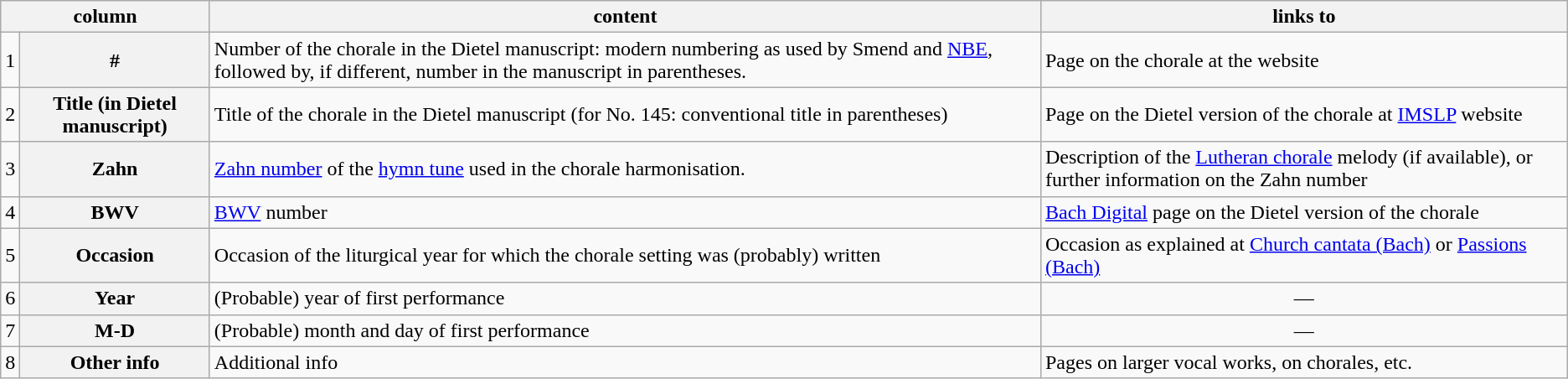<table class="wikitable">
<tr>
<th colspan="2">column</th>
<th>content</th>
<th>links to</th>
</tr>
<tr>
<td align="center">1</td>
<th>#</th>
<td>Number of the chorale in the Dietel manuscript: modern numbering as used by Smend and <a href='#'>NBE</a>, followed by, if different, number in the manuscript in parentheses.</td>
<td>Page on the chorale at the  website</td>
</tr>
<tr>
<td align="center">2</td>
<th>Title (in Dietel manuscript)</th>
<td>Title of the chorale in the Dietel manuscript (for No. 145: conventional title in parentheses)</td>
<td>Page on the Dietel version of the chorale at <a href='#'>IMSLP</a> website</td>
</tr>
<tr id="Zahn">
<td align="center">3</td>
<th>Zahn</th>
<td><a href='#'>Zahn number</a> of the <a href='#'>hymn tune</a> used in the chorale harmonisation.</td>
<td>Description of the <a href='#'>Lutheran chorale</a> melody (if available), or further information on the Zahn number</td>
</tr>
<tr>
<td align="center">4</td>
<th>BWV</th>
<td><a href='#'>BWV</a> number</td>
<td><a href='#'>Bach Digital</a> page on the Dietel version of the chorale</td>
</tr>
<tr>
<td align="center">5</td>
<th>Occasion</th>
<td>Occasion of the liturgical year for which the chorale setting was (probably) written</td>
<td>Occasion as explained at <a href='#'>Church cantata (Bach)</a> or <a href='#'>Passions (Bach)</a></td>
</tr>
<tr>
<td align="center">6</td>
<th>Year</th>
<td>(Probable) year of first performance</td>
<td align="center">—</td>
</tr>
<tr>
<td align="center">7</td>
<th>M-D</th>
<td>(Probable) month and day of first performance</td>
<td align="center">—</td>
</tr>
<tr>
<td align="center">8</td>
<th>Other info</th>
<td>Additional info</td>
<td>Pages on larger vocal works, on chorales, etc.</td>
</tr>
</table>
